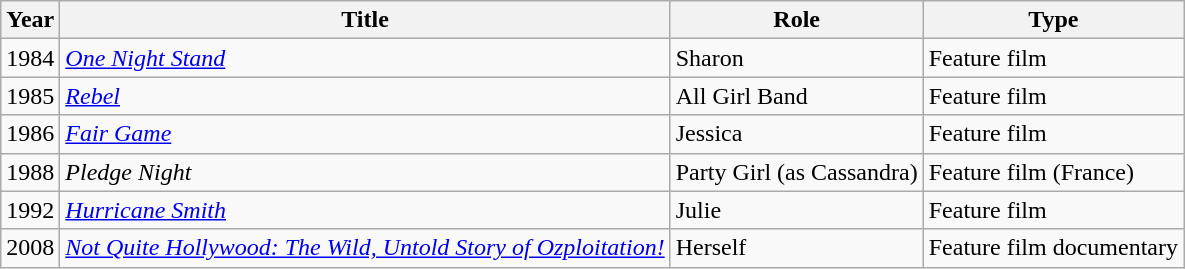<table class="wikitable">
<tr>
<th>Year</th>
<th>Title</th>
<th>Role</th>
<th>Type</th>
</tr>
<tr>
<td>1984</td>
<td><em><a href='#'>One Night Stand</a></em></td>
<td>Sharon</td>
<td>Feature film</td>
</tr>
<tr>
<td>1985</td>
<td><em><a href='#'>Rebel</a></em></td>
<td>All Girl Band</td>
<td>Feature film</td>
</tr>
<tr>
<td>1986</td>
<td><em><a href='#'>Fair Game</a></em></td>
<td>Jessica</td>
<td>Feature film</td>
</tr>
<tr>
<td>1988</td>
<td><em>Pledge Night</em></td>
<td>Party Girl (as Cassandra)</td>
<td>Feature film (France)</td>
</tr>
<tr>
<td>1992</td>
<td><em><a href='#'>Hurricane Smith</a></em></td>
<td>Julie</td>
<td>Feature film</td>
</tr>
<tr>
<td>2008</td>
<td><em><a href='#'>Not Quite Hollywood: The Wild, Untold Story of Ozploitation!</a></em></td>
<td>Herself</td>
<td>Feature film documentary</td>
</tr>
</table>
